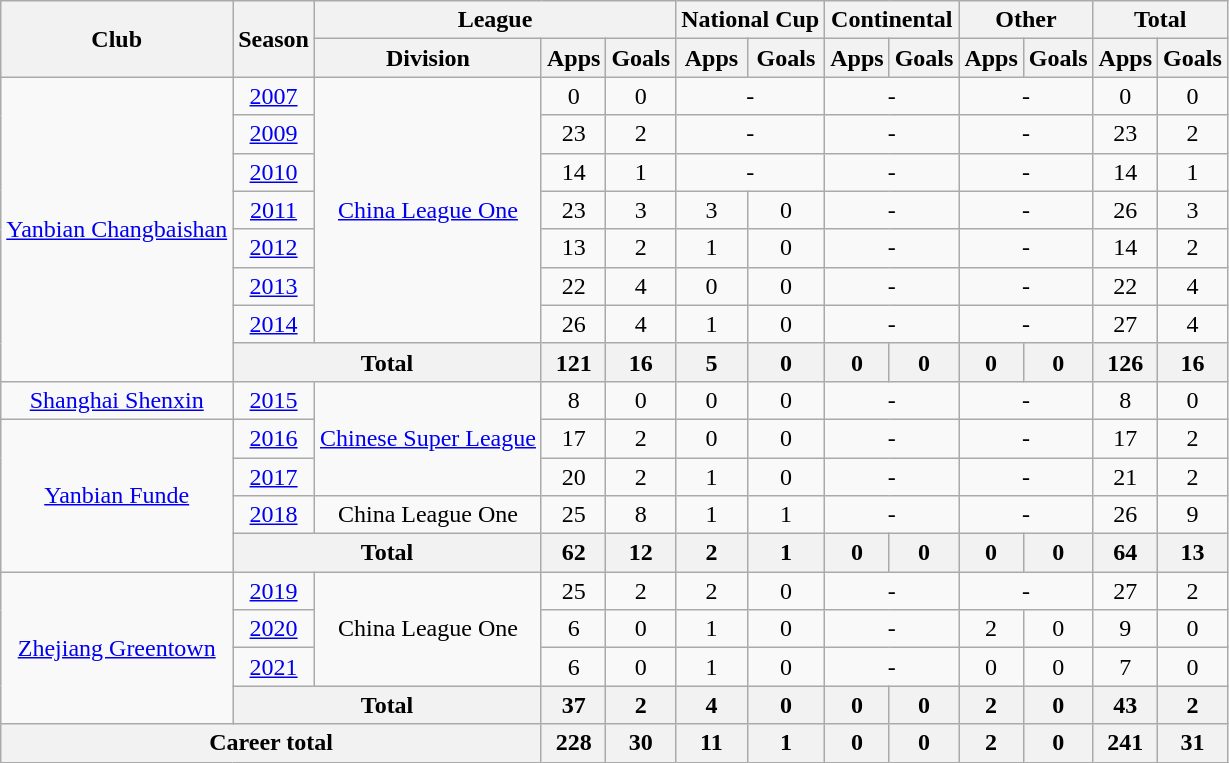<table class="wikitable" style="text-align: center">
<tr>
<th rowspan="2">Club</th>
<th rowspan="2">Season</th>
<th colspan="3">League</th>
<th colspan="2">National Cup</th>
<th colspan="2">Continental</th>
<th colspan="2">Other</th>
<th colspan="2">Total</th>
</tr>
<tr>
<th>Division</th>
<th>Apps</th>
<th>Goals</th>
<th>Apps</th>
<th>Goals</th>
<th>Apps</th>
<th>Goals</th>
<th>Apps</th>
<th>Goals</th>
<th>Apps</th>
<th>Goals</th>
</tr>
<tr>
<td rowspan=8><a href='#'>Yanbian Changbaishan</a></td>
<td><a href='#'>2007</a></td>
<td rowspan="7"><a href='#'>China League One</a></td>
<td>0</td>
<td>0</td>
<td colspan="2">-</td>
<td colspan="2">-</td>
<td colspan="2">-</td>
<td>0</td>
<td>0</td>
</tr>
<tr>
<td><a href='#'>2009</a></td>
<td>23</td>
<td>2</td>
<td colspan="2">-</td>
<td colspan="2">-</td>
<td colspan="2">-</td>
<td>23</td>
<td>2</td>
</tr>
<tr>
<td><a href='#'>2010</a></td>
<td>14</td>
<td>1</td>
<td colspan="2">-</td>
<td colspan="2">-</td>
<td colspan="2">-</td>
<td>14</td>
<td>1</td>
</tr>
<tr>
<td><a href='#'>2011</a></td>
<td>23</td>
<td>3</td>
<td>3</td>
<td>0</td>
<td colspan="2">-</td>
<td colspan="2">-</td>
<td>26</td>
<td>3</td>
</tr>
<tr>
<td><a href='#'>2012</a></td>
<td>13</td>
<td>2</td>
<td>1</td>
<td>0</td>
<td colspan="2">-</td>
<td colspan="2">-</td>
<td>14</td>
<td>2</td>
</tr>
<tr>
<td><a href='#'>2013</a></td>
<td>22</td>
<td>4</td>
<td>0</td>
<td>0</td>
<td colspan="2">-</td>
<td colspan="2">-</td>
<td>22</td>
<td>4</td>
</tr>
<tr>
<td><a href='#'>2014</a></td>
<td>26</td>
<td>4</td>
<td>1</td>
<td>0</td>
<td colspan="2">-</td>
<td colspan="2">-</td>
<td>27</td>
<td>4</td>
</tr>
<tr>
<th colspan=2>Total</th>
<th>121</th>
<th>16</th>
<th>5</th>
<th>0</th>
<th>0</th>
<th>0</th>
<th>0</th>
<th>0</th>
<th>126</th>
<th>16</th>
</tr>
<tr>
<td><a href='#'>Shanghai Shenxin</a></td>
<td><a href='#'>2015</a></td>
<td rowspan="3"><a href='#'>Chinese Super League</a></td>
<td>8</td>
<td>0</td>
<td>0</td>
<td>0</td>
<td colspan="2">-</td>
<td colspan="2">-</td>
<td>8</td>
<td>0</td>
</tr>
<tr>
<td rowspan=4><a href='#'>Yanbian Funde</a></td>
<td><a href='#'>2016</a></td>
<td>17</td>
<td>2</td>
<td>0</td>
<td>0</td>
<td colspan="2">-</td>
<td colspan="2">-</td>
<td>17</td>
<td>2</td>
</tr>
<tr>
<td><a href='#'>2017</a></td>
<td>20</td>
<td>2</td>
<td>1</td>
<td>0</td>
<td colspan="2">-</td>
<td colspan="2">-</td>
<td>21</td>
<td>2</td>
</tr>
<tr>
<td><a href='#'>2018</a></td>
<td>China League One</td>
<td>25</td>
<td>8</td>
<td>1</td>
<td>1</td>
<td colspan="2">-</td>
<td colspan="2">-</td>
<td>26</td>
<td>9</td>
</tr>
<tr>
<th colspan=2>Total</th>
<th>62</th>
<th>12</th>
<th>2</th>
<th>1</th>
<th>0</th>
<th>0</th>
<th>0</th>
<th>0</th>
<th>64</th>
<th>13</th>
</tr>
<tr>
<td rowspan="4"><a href='#'>Zhejiang Greentown</a></td>
<td><a href='#'>2019</a></td>
<td rowspan="3">China League One</td>
<td>25</td>
<td>2</td>
<td>2</td>
<td>0</td>
<td colspan="2">-</td>
<td colspan="2">-</td>
<td>27</td>
<td>2</td>
</tr>
<tr>
<td><a href='#'>2020</a></td>
<td>6</td>
<td>0</td>
<td>1</td>
<td>0</td>
<td colspan="2">-</td>
<td>2</td>
<td>0</td>
<td>9</td>
<td>0</td>
</tr>
<tr>
<td><a href='#'>2021</a></td>
<td>6</td>
<td>0</td>
<td>1</td>
<td>0</td>
<td colspan="2">-</td>
<td>0</td>
<td>0</td>
<td>7</td>
<td>0</td>
</tr>
<tr>
<th colspan=2>Total</th>
<th>37</th>
<th>2</th>
<th>4</th>
<th>0</th>
<th>0</th>
<th>0</th>
<th>2</th>
<th>0</th>
<th>43</th>
<th>2</th>
</tr>
<tr>
<th colspan=3>Career total</th>
<th>228</th>
<th>30</th>
<th>11</th>
<th>1</th>
<th>0</th>
<th>0</th>
<th>2</th>
<th>0</th>
<th>241</th>
<th>31</th>
</tr>
</table>
